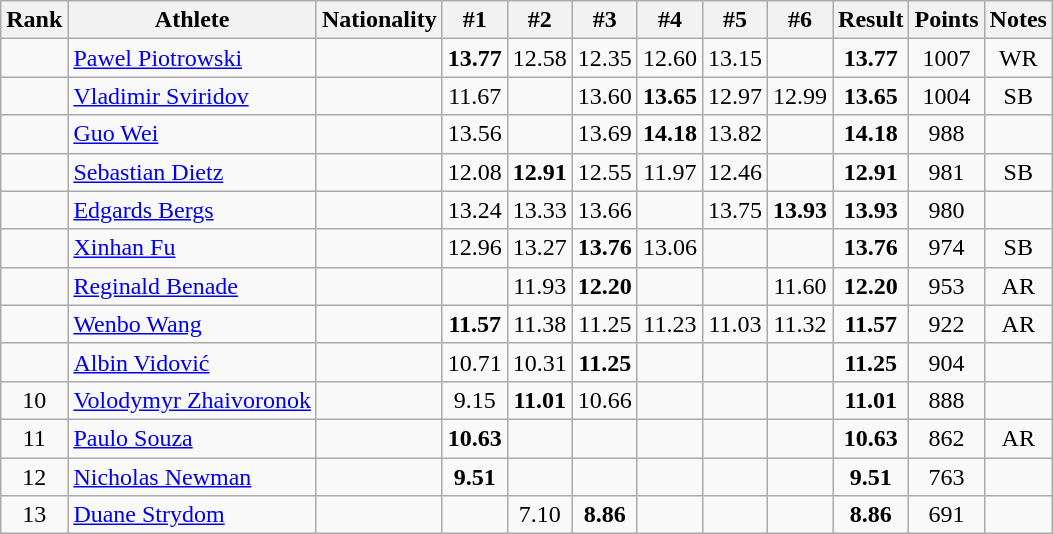<table class="wikitable sortable" style="text-align:center">
<tr>
<th>Rank</th>
<th>Athlete</th>
<th>Nationality</th>
<th>#1</th>
<th>#2</th>
<th>#3</th>
<th>#4</th>
<th>#5</th>
<th>#6</th>
<th>Result</th>
<th>Points</th>
<th>Notes</th>
</tr>
<tr>
<td></td>
<td align=left><a href='#'>Pawel Piotrowski</a></td>
<td align=left></td>
<td><strong>13.77</strong></td>
<td>12.58</td>
<td>12.35</td>
<td>12.60</td>
<td>13.15</td>
<td></td>
<td><strong>13.77</strong></td>
<td>1007</td>
<td>WR</td>
</tr>
<tr>
<td></td>
<td align=left><a href='#'>Vladimir Sviridov</a></td>
<td align=left></td>
<td>11.67</td>
<td></td>
<td>13.60</td>
<td><strong>13.65</strong></td>
<td>12.97</td>
<td>12.99</td>
<td><strong>13.65</strong></td>
<td>1004</td>
<td>SB</td>
</tr>
<tr>
<td></td>
<td align=left><a href='#'>Guo Wei</a></td>
<td align=left></td>
<td>13.56</td>
<td></td>
<td>13.69</td>
<td><strong>14.18</strong></td>
<td>13.82</td>
<td></td>
<td><strong>14.18</strong></td>
<td>988</td>
<td></td>
</tr>
<tr>
<td></td>
<td align=left><a href='#'>Sebastian Dietz</a></td>
<td align=left></td>
<td>12.08</td>
<td><strong>12.91</strong></td>
<td>12.55</td>
<td>11.97</td>
<td>12.46</td>
<td></td>
<td><strong>12.91</strong></td>
<td>981</td>
<td>SB</td>
</tr>
<tr>
<td></td>
<td align=left><a href='#'>Edgards Bergs</a></td>
<td align=left></td>
<td>13.24</td>
<td>13.33</td>
<td>13.66</td>
<td></td>
<td>13.75</td>
<td><strong>13.93</strong></td>
<td><strong>13.93</strong></td>
<td>980</td>
<td></td>
</tr>
<tr>
<td></td>
<td align=left><a href='#'>Xinhan Fu</a></td>
<td align=left></td>
<td>12.96</td>
<td>13.27</td>
<td><strong>13.76</strong></td>
<td>13.06</td>
<td></td>
<td></td>
<td><strong>13.76</strong></td>
<td>974</td>
<td>SB</td>
</tr>
<tr>
<td></td>
<td align=left><a href='#'>Reginald Benade</a></td>
<td align=left></td>
<td></td>
<td>11.93</td>
<td><strong>12.20</strong></td>
<td></td>
<td></td>
<td>11.60</td>
<td><strong>12.20</strong></td>
<td>953</td>
<td>AR</td>
</tr>
<tr>
<td></td>
<td align=left><a href='#'>Wenbo Wang</a></td>
<td align=left></td>
<td><strong>11.57</strong></td>
<td>11.38</td>
<td>11.25</td>
<td>11.23</td>
<td>11.03</td>
<td>11.32</td>
<td><strong>11.57</strong></td>
<td>922</td>
<td>AR</td>
</tr>
<tr>
<td></td>
<td align=left><a href='#'>Albin Vidović</a></td>
<td align=left></td>
<td>10.71</td>
<td>10.31</td>
<td><strong>11.25</strong></td>
<td></td>
<td></td>
<td></td>
<td><strong>11.25</strong></td>
<td>904</td>
<td></td>
</tr>
<tr>
<td>10</td>
<td align=left><a href='#'>Volodymyr Zhaivoronok</a></td>
<td align=left></td>
<td>9.15</td>
<td><strong>11.01</strong></td>
<td>10.66</td>
<td></td>
<td></td>
<td></td>
<td><strong>11.01</strong></td>
<td>888</td>
<td></td>
</tr>
<tr>
<td>11</td>
<td align=left><a href='#'>Paulo Souza</a></td>
<td align=left></td>
<td><strong>10.63</strong></td>
<td></td>
<td></td>
<td></td>
<td></td>
<td></td>
<td><strong>10.63</strong></td>
<td>862</td>
<td>AR</td>
</tr>
<tr>
<td>12</td>
<td align=left><a href='#'>Nicholas Newman</a></td>
<td align=left></td>
<td><strong>9.51</strong></td>
<td></td>
<td></td>
<td></td>
<td></td>
<td></td>
<td><strong>9.51</strong></td>
<td>763</td>
<td></td>
</tr>
<tr>
<td>13</td>
<td align=left><a href='#'>Duane Strydom</a></td>
<td align=left></td>
<td></td>
<td>7.10</td>
<td><strong>8.86</strong></td>
<td></td>
<td></td>
<td></td>
<td><strong>8.86</strong></td>
<td>691</td>
<td></td>
</tr>
</table>
